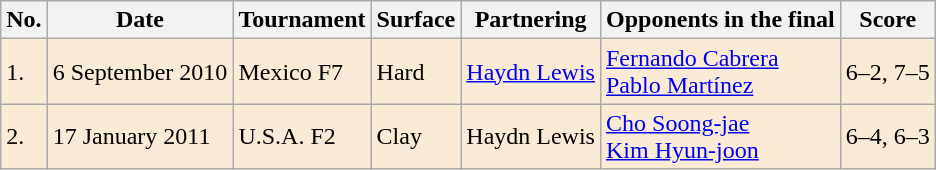<table class="wikitable">
<tr>
<th>No.</th>
<th>Date</th>
<th>Tournament</th>
<th>Surface</th>
<th>Partnering</th>
<th>Opponents in the final</th>
<th>Score</th>
</tr>
<tr bgcolor="#faebd7">
<td>1.</td>
<td>6 September 2010</td>
<td>Mexico F7</td>
<td>Hard</td>
<td> <a href='#'>Haydn Lewis</a></td>
<td> <a href='#'>Fernando Cabrera</a><br> <a href='#'>Pablo Martínez</a></td>
<td>6–2, 7–5</td>
</tr>
<tr bgcolor="#faebd7">
<td>2.</td>
<td>17 January 2011</td>
<td>U.S.A. F2</td>
<td>Clay</td>
<td> Haydn Lewis</td>
<td> <a href='#'>Cho Soong-jae</a><br> <a href='#'>Kim Hyun-joon</a></td>
<td>6–4, 6–3</td>
</tr>
</table>
